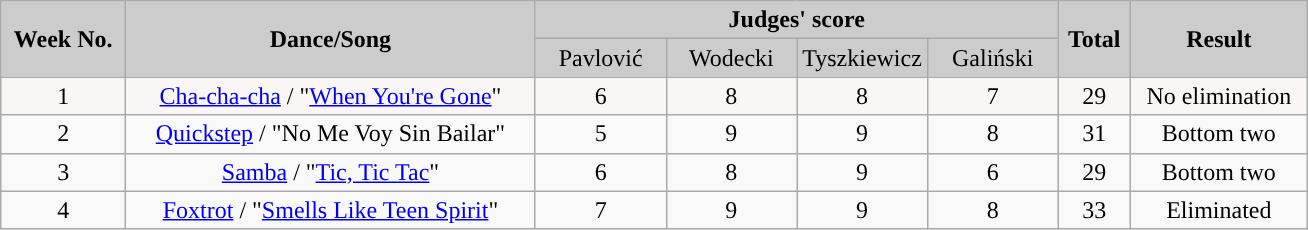<table class="wikitable collapsible">
<tr>
<th rowspan="2" style="background:#ccc; text-align:Center;"><strong>Week No.</strong></th>
<th rowspan="2" style="background:#ccc; text-align:Center;"><strong>Dance/Song</strong></th>
<th colspan="4" style="background:#ccc; text-align:Center;"><strong>Judges' score</strong></th>
<th rowspan="2" style="background:#ccc; text-align:Center;"><strong>Total</strong></th>
<th rowspan="2" style="background:#ccc; text-align:Center;"><strong>Result</strong></th>
</tr>
<tr style="text-align:center; background:#ccc;">
<td style="width:10%; ">Pavlović</td>
<td style="width:10%; ">Wodecki</td>
<td style="width:10%; ">Tyszkiewicz</td>
<td style='width:10%; "'>Galiński</td>
</tr>
<tr style="text-align:center; background:#faf6f6;">
<td>1</td>
<td><a href='#'>Cha-cha-cha</a> / "<a href='#'>When You're Gone</a>"</td>
<td>6</td>
<td>8</td>
<td>8</td>
<td>7</td>
<td>29</td>
<td>No elimination</td>
</tr>
<tr style="text-align:center; background:#faf6f6:">
<td>2</td>
<td><a href='#'>Quickstep</a> / "No Me Voy Sin Bailar"</td>
<td>5</td>
<td>9</td>
<td>9</td>
<td>8</td>
<td>31</td>
<td>Bottom two</td>
</tr>
<tr style="text-align:center; background:#faf6f6:">
<td>3</td>
<td><a href='#'>Samba</a> / "<a href='#'>Tic, Tic Tac</a>"</td>
<td>6</td>
<td>8</td>
<td>9</td>
<td>6</td>
<td>29</td>
<td>Bottom two</td>
</tr>
<tr style="text-align:center; background:#faf6f6:">
<td>4</td>
<td><a href='#'>Foxtrot</a> / "<a href='#'>Smells Like Teen Spirit</a>"</td>
<td>7</td>
<td>9</td>
<td>9</td>
<td>8</td>
<td>33</td>
<td>Eliminated</td>
</tr>
</table>
